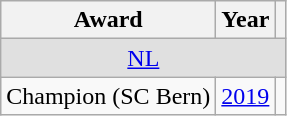<table class="wikitable">
<tr>
<th>Award</th>
<th>Year</th>
<th></th>
</tr>
<tr ALIGN="center" bgcolor="#e0e0e0">
<td colspan="3"><a href='#'>NL</a></td>
</tr>
<tr>
<td>Champion (SC Bern)</td>
<td><a href='#'>2019</a></td>
<td></td>
</tr>
</table>
